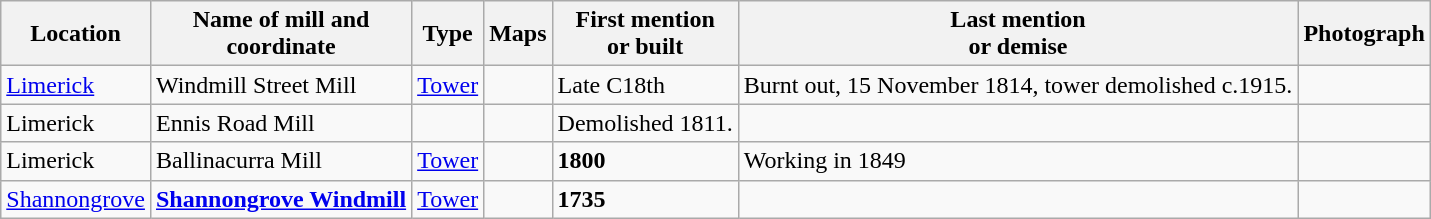<table class="wikitable">
<tr>
<th>Location</th>
<th>Name of mill and<br>coordinate</th>
<th>Type</th>
<th>Maps</th>
<th>First mention<br>or built</th>
<th>Last mention<br> or demise</th>
<th>Photograph</th>
</tr>
<tr>
<td><a href='#'>Limerick</a></td>
<td>Windmill Street Mill</td>
<td><a href='#'>Tower</a></td>
<td></td>
<td>Late C18th</td>
<td>Burnt out, 15 November 1814, tower demolished c.1915.</td>
<td></td>
</tr>
<tr>
<td>Limerick</td>
<td>Ennis Road Mill</td>
<td></td>
<td></td>
<td>Demolished 1811.</td>
<td></td>
<td></td>
</tr>
<tr>
<td>Limerick</td>
<td>Ballinacurra Mill</td>
<td><a href='#'>Tower</a></td>
<td></td>
<td><strong>1800</strong></td>
<td>Working in 1849</td>
<td></td>
</tr>
<tr>
<td><a href='#'>Shannongrove</a></td>
<td><strong><a href='#'>Shannongrove Windmill</a></strong></td>
<td><a href='#'>Tower</a></td>
<td></td>
<td><strong>1735</strong></td>
<td></td>
<td></td>
</tr>
</table>
